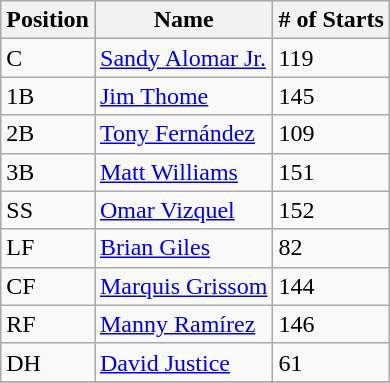<table class="wikitable sortable">
<tr>
<th>Position</th>
<th>Name</th>
<th># of Starts</th>
</tr>
<tr>
<td>C</td>
<td><a href='#'>Sandy Alomar Jr.</a></td>
<td>119</td>
</tr>
<tr>
<td>1B</td>
<td><a href='#'>Jim Thome</a></td>
<td>145</td>
</tr>
<tr>
<td>2B</td>
<td><a href='#'>Tony Fernández</a></td>
<td>109</td>
</tr>
<tr>
<td>3B</td>
<td><a href='#'>Matt Williams</a></td>
<td>151</td>
</tr>
<tr>
<td>SS</td>
<td><a href='#'>Omar Vizquel</a></td>
<td>152</td>
</tr>
<tr>
<td>LF</td>
<td><a href='#'>Brian Giles</a></td>
<td>82</td>
</tr>
<tr>
<td>CF</td>
<td><a href='#'>Marquis Grissom</a></td>
<td>144</td>
</tr>
<tr>
<td>RF</td>
<td><a href='#'>Manny Ramírez</a></td>
<td>146</td>
</tr>
<tr>
<td>DH</td>
<td><a href='#'>David Justice</a></td>
<td>61</td>
</tr>
<tr>
</tr>
</table>
